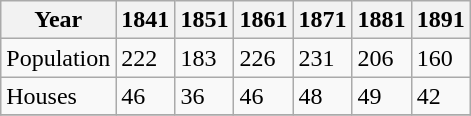<table class="wikitable">
<tr>
<th>Year</th>
<th>1841</th>
<th>1851</th>
<th>1861</th>
<th>1871</th>
<th>1881</th>
<th>1891</th>
</tr>
<tr>
<td>Population</td>
<td>222</td>
<td>183</td>
<td>226</td>
<td>231</td>
<td>206</td>
<td>160</td>
</tr>
<tr>
<td>Houses</td>
<td>46</td>
<td>36</td>
<td>46</td>
<td>48</td>
<td>49</td>
<td>42</td>
</tr>
<tr>
</tr>
</table>
